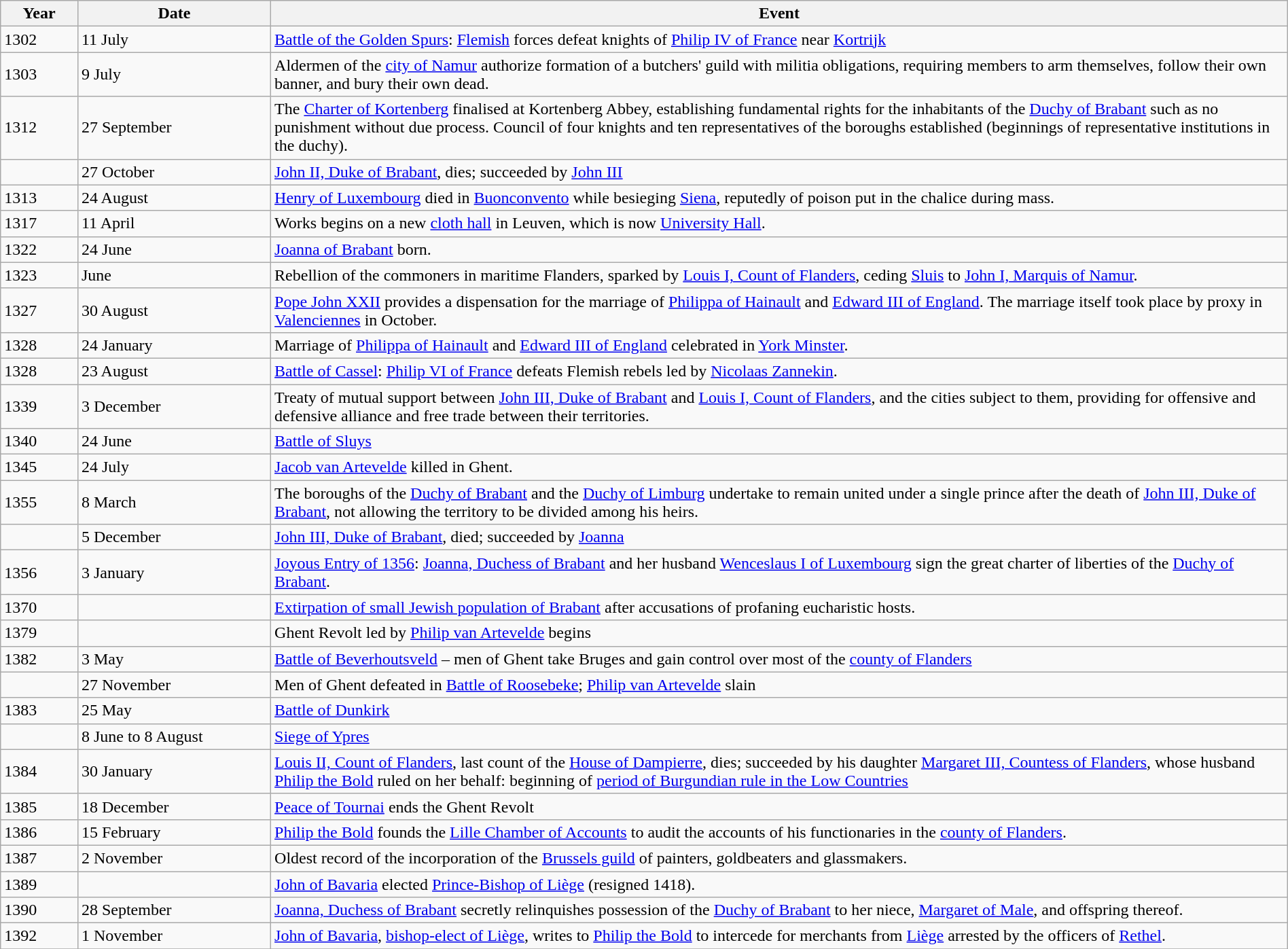<table class="wikitable" width="100%">
<tr>
<th style="width:6%">Year</th>
<th style="width:15%">Date</th>
<th>Event</th>
</tr>
<tr>
<td>1302</td>
<td>11 July</td>
<td><a href='#'>Battle of the Golden Spurs</a>: <a href='#'>Flemish</a> forces defeat knights of <a href='#'>Philip IV of France</a> near <a href='#'>Kortrijk</a></td>
</tr>
<tr>
<td>1303</td>
<td>9 July</td>
<td>Aldermen of the <a href='#'>city of Namur</a> authorize formation of a butchers' guild with militia obligations, requiring members to arm themselves, follow their own banner, and bury their own dead.</td>
</tr>
<tr>
<td>1312</td>
<td>27 September</td>
<td>The <a href='#'>Charter of Kortenberg</a> finalised at Kortenberg Abbey, establishing fundamental rights for the inhabitants of the <a href='#'>Duchy of Brabant</a> such as no punishment without due process. Council of four knights and ten representatives of the boroughs established (beginnings of representative institutions in the duchy).</td>
</tr>
<tr>
<td></td>
<td>27 October</td>
<td><a href='#'>John II, Duke of Brabant</a>, dies; succeeded by <a href='#'>John III</a></td>
</tr>
<tr>
<td>1313</td>
<td>24 August</td>
<td><a href='#'>Henry of Luxembourg</a> died in <a href='#'>Buonconvento</a> while besieging <a href='#'>Siena</a>, reputedly of poison put in the chalice during mass.</td>
</tr>
<tr>
<td>1317</td>
<td>11 April</td>
<td>Works begins on a new <a href='#'>cloth hall</a> in Leuven, which is now <a href='#'>University Hall</a>.</td>
</tr>
<tr>
<td>1322</td>
<td>24 June</td>
<td><a href='#'>Joanna of Brabant</a> born.</td>
</tr>
<tr>
<td>1323</td>
<td>June</td>
<td>Rebellion of the commoners in maritime Flanders, sparked by <a href='#'>Louis I, Count of Flanders</a>, ceding <a href='#'>Sluis</a> to <a href='#'>John I, Marquis of Namur</a>.</td>
</tr>
<tr>
<td>1327</td>
<td>30 August</td>
<td><a href='#'>Pope John XXII</a> provides a dispensation for the marriage of <a href='#'>Philippa of Hainault</a> and <a href='#'>Edward III of England</a>. The marriage itself took place by proxy in <a href='#'>Valenciennes</a> in October.</td>
</tr>
<tr>
<td>1328</td>
<td>24 January</td>
<td>Marriage of <a href='#'>Philippa of Hainault</a> and <a href='#'>Edward III of England</a> celebrated in <a href='#'>York Minster</a>.</td>
</tr>
<tr>
<td>1328</td>
<td>23 August</td>
<td><a href='#'>Battle of Cassel</a>: <a href='#'>Philip VI of France</a> defeats Flemish rebels led by <a href='#'>Nicolaas Zannekin</a>.</td>
</tr>
<tr>
<td>1339</td>
<td>3 December</td>
<td>Treaty of mutual support between <a href='#'>John III, Duke of Brabant</a> and <a href='#'>Louis I, Count of Flanders</a>, and the cities subject to them, providing for offensive and defensive alliance and free trade between their territories.</td>
</tr>
<tr>
<td>1340</td>
<td>24 June</td>
<td><a href='#'>Battle of Sluys</a></td>
</tr>
<tr>
<td>1345</td>
<td>24 July</td>
<td><a href='#'>Jacob van Artevelde</a> killed in Ghent.</td>
</tr>
<tr>
<td>1355</td>
<td>8 March</td>
<td>The boroughs of the <a href='#'>Duchy of Brabant</a> and the <a href='#'>Duchy of Limburg</a> undertake to remain united under a single prince after the death of <a href='#'>John III, Duke of Brabant</a>, not allowing the territory to be divided among his heirs.</td>
</tr>
<tr>
<td></td>
<td>5 December</td>
<td><a href='#'>John III, Duke of Brabant</a>, died; succeeded by <a href='#'>Joanna</a></td>
</tr>
<tr>
<td>1356</td>
<td>3 January</td>
<td><a href='#'>Joyous Entry of 1356</a>: <a href='#'>Joanna, Duchess of Brabant</a> and her husband <a href='#'>Wenceslaus I of Luxembourg</a> sign the great charter of liberties of the <a href='#'>Duchy of Brabant</a>.</td>
</tr>
<tr>
<td>1370</td>
<td></td>
<td><a href='#'>Extirpation of small Jewish population of Brabant</a> after accusations of profaning eucharistic hosts.</td>
</tr>
<tr>
<td>1379</td>
<td></td>
<td>Ghent Revolt led by <a href='#'>Philip van Artevelde</a> begins</td>
</tr>
<tr>
<td>1382</td>
<td>3 May</td>
<td><a href='#'>Battle of Beverhoutsveld</a> – men of Ghent take Bruges and gain control over most of the <a href='#'>county of Flanders</a></td>
</tr>
<tr>
<td></td>
<td>27 November</td>
<td>Men of Ghent defeated in <a href='#'>Battle of Roosebeke</a>; <a href='#'>Philip van Artevelde</a> slain</td>
</tr>
<tr>
<td>1383</td>
<td>25 May</td>
<td><a href='#'>Battle of Dunkirk</a></td>
</tr>
<tr>
<td></td>
<td>8 June to 8 August</td>
<td><a href='#'>Siege of Ypres</a></td>
</tr>
<tr>
<td>1384</td>
<td>30 January</td>
<td><a href='#'>Louis II, Count of Flanders</a>, last count of the <a href='#'>House of Dampierre</a>, dies; succeeded by his daughter <a href='#'>Margaret III, Countess of Flanders</a>, whose husband <a href='#'>Philip the Bold</a> ruled on her behalf: beginning of <a href='#'>period of Burgundian rule in the Low Countries</a></td>
</tr>
<tr>
<td>1385</td>
<td>18 December</td>
<td><a href='#'>Peace of Tournai</a> ends the Ghent Revolt</td>
</tr>
<tr>
<td>1386</td>
<td>15 February</td>
<td><a href='#'>Philip the Bold</a> founds the <a href='#'>Lille Chamber of Accounts</a> to audit the accounts of his functionaries in the <a href='#'>county of Flanders</a>.</td>
</tr>
<tr>
<td>1387</td>
<td>2 November</td>
<td>Oldest record of the incorporation of the <a href='#'>Brussels guild</a> of painters, goldbeaters and glassmakers.</td>
</tr>
<tr>
<td>1389</td>
<td></td>
<td><a href='#'>John of Bavaria</a> elected <a href='#'>Prince-Bishop of Liège</a> (resigned 1418).</td>
</tr>
<tr>
<td>1390</td>
<td>28 September</td>
<td><a href='#'>Joanna, Duchess of Brabant</a> secretly relinquishes possession of the <a href='#'>Duchy of Brabant</a> to her niece, <a href='#'>Margaret of Male</a>, and offspring thereof.</td>
</tr>
<tr>
<td>1392</td>
<td>1 November</td>
<td><a href='#'>John of Bavaria</a>, <a href='#'>bishop-elect of Liège</a>, writes to <a href='#'>Philip the Bold</a> to intercede for merchants from <a href='#'>Liège</a> arrested by the officers of <a href='#'>Rethel</a>.</td>
</tr>
<tr>
</tr>
</table>
